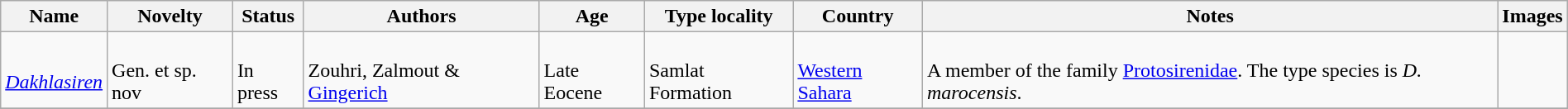<table class="wikitable sortable" align="center" width="100%">
<tr>
<th>Name</th>
<th>Novelty</th>
<th>Status</th>
<th>Authors</th>
<th>Age</th>
<th>Type locality</th>
<th>Country</th>
<th>Notes</th>
<th>Images</th>
</tr>
<tr>
<td><br><em><a href='#'>Dakhlasiren</a></em></td>
<td><br>Gen. et sp. nov</td>
<td><br>In press</td>
<td><br>Zouhri, Zalmout & <a href='#'>Gingerich</a></td>
<td><br>Late Eocene</td>
<td><br>Samlat Formation</td>
<td><br><a href='#'>Western Sahara</a></td>
<td><br>A member of the family <a href='#'>Protosirenidae</a>. The type species is <em>D. marocensis</em>.</td>
<td></td>
</tr>
<tr>
</tr>
</table>
